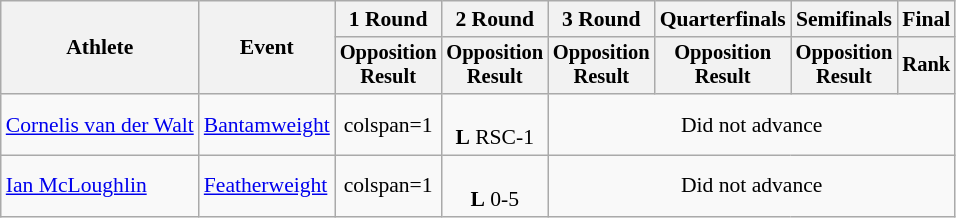<table class="wikitable" style="font-size:90%">
<tr>
<th rowspan="2">Athlete</th>
<th rowspan="2">Event</th>
<th>1 Round</th>
<th>2 Round</th>
<th>3 Round</th>
<th>Quarterfinals</th>
<th>Semifinals</th>
<th colspan=2>Final</th>
</tr>
<tr style="font-size:95%">
<th>Opposition<br>Result</th>
<th>Opposition<br>Result</th>
<th>Opposition<br>Result</th>
<th>Opposition<br>Result</th>
<th>Opposition<br>Result</th>
<th colspan=2>Rank</th>
</tr>
<tr align=center>
<td align=left><a href='#'>Cornelis van der Walt</a></td>
<td align=left><a href='#'>Bantamweight</a></td>
<td>colspan=1 </td>
<td><br><strong>L</strong> RSC-1</td>
<td colspan=5>Did not advance</td>
</tr>
<tr align=center>
<td align=left><a href='#'>Ian McLoughlin</a></td>
<td align=left><a href='#'>Featherweight</a></td>
<td>colspan=1 </td>
<td><br><strong>L</strong> 0-5</td>
<td colspan=5>Did not advance</td>
</tr>
</table>
